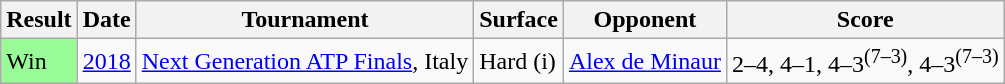<table class="sortable wikitable">
<tr>
<th>Result</th>
<th>Date</th>
<th>Tournament</th>
<th>Surface</th>
<th>Opponent</th>
<th class="unsortable">Score</th>
</tr>
<tr>
<td bgcolor=98FB98>Win</td>
<td><a href='#'>2018</a></td>
<td><a href='#'>Next Generation ATP Finals</a>, Italy</td>
<td>Hard (i)</td>
<td> <a href='#'>Alex de Minaur</a></td>
<td>2–4, 4–1, 4–3<sup>(7–3)</sup>, 4–3<sup>(7–3)</sup></td>
</tr>
</table>
